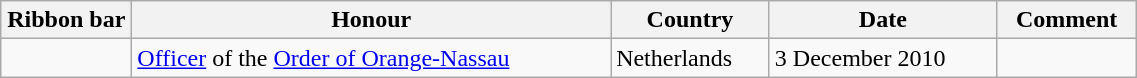<table class="wikitable" style="width:60%;">
<tr>
<th style="width:80px;">Ribbon bar</th>
<th>Honour</th>
<th>Country</th>
<th>Date</th>
<th>Comment</th>
</tr>
<tr>
<td></td>
<td><a href='#'>Officer</a> of the <a href='#'>Order of Orange-Nassau</a></td>
<td>Netherlands</td>
<td>3 December 2010</td>
<td></td>
</tr>
</table>
